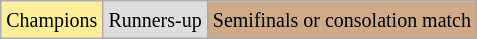<table class="wikitable">
<tr>
<td style="background:#FFEE99"><small>Champions</small></td>
<td style="background:#DDDDDD"><small>Runners-up</small></td>
<td style="background:#CFAA88"><small>Semifinals or consolation match</small></td>
</tr>
</table>
